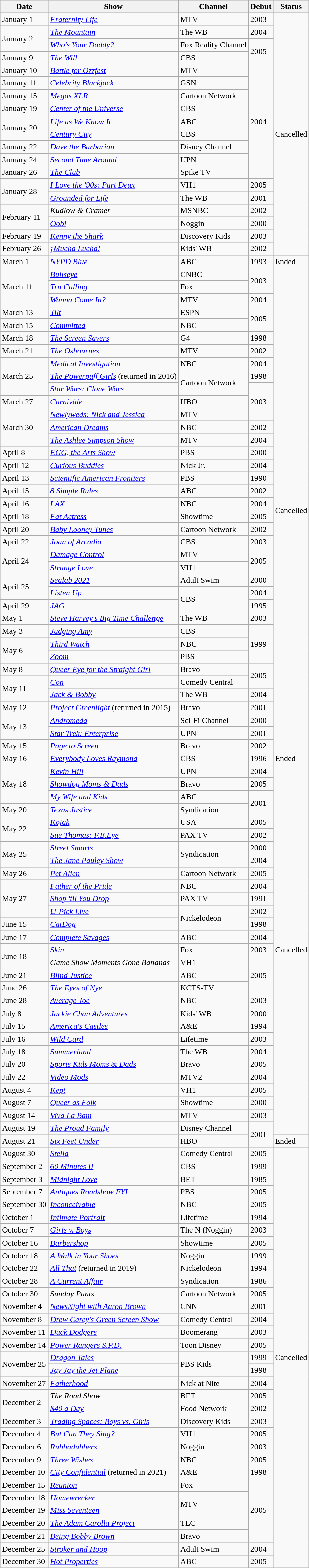<table class="wikitable sortable">
<tr ">
<th>Date</th>
<th>Show</th>
<th>Channel</th>
<th>Debut</th>
<th>Status</th>
</tr>
<tr>
<td>January 1</td>
<td><em><a href='#'>Fraternity Life</a></em></td>
<td>MTV</td>
<td>2003</td>
<td rowspan="19">Cancelled</td>
</tr>
<tr>
<td rowspan="2">January 2</td>
<td><em><a href='#'>The Mountain</a></em></td>
<td>The WB</td>
<td>2004</td>
</tr>
<tr>
<td><em><a href='#'>Who's Your Daddy?</a></em></td>
<td>Fox Reality Channel</td>
<td rowspan="2">2005</td>
</tr>
<tr>
<td>January 9</td>
<td><em><a href='#'>The Will</a></em></td>
<td>CBS</td>
</tr>
<tr>
<td>January 10</td>
<td><em><a href='#'>Battle for Ozzfest</a></em></td>
<td>MTV</td>
<td rowspan="9">2004</td>
</tr>
<tr>
<td>January 11</td>
<td><em><a href='#'>Celebrity Blackjack</a></em></td>
<td>GSN</td>
</tr>
<tr>
<td>January 15</td>
<td><em><a href='#'>Megas XLR</a></em></td>
<td>Cartoon Network</td>
</tr>
<tr>
<td>January 19</td>
<td><em><a href='#'>Center of the Universe</a></em></td>
<td>CBS</td>
</tr>
<tr>
<td rowspan="2">January 20</td>
<td><em><a href='#'>Life as We Know It</a></em></td>
<td>ABC</td>
</tr>
<tr>
<td><em><a href='#'>Century City</a></em></td>
<td>CBS</td>
</tr>
<tr>
<td>January 22</td>
<td><em><a href='#'>Dave the Barbarian</a></em></td>
<td>Disney Channel</td>
</tr>
<tr>
<td>January 24</td>
<td><em><a href='#'>Second Time Around</a></em></td>
<td>UPN</td>
</tr>
<tr>
<td>January 26</td>
<td><em><a href='#'>The Club</a></em></td>
<td>Spike TV</td>
</tr>
<tr>
<td rowspan="2">January 28</td>
<td><em><a href='#'>I Love the '90s: Part Deux</a></em></td>
<td>VH1</td>
<td>2005</td>
</tr>
<tr>
<td><em><a href='#'>Grounded for Life</a></em></td>
<td>The WB</td>
<td>2001</td>
</tr>
<tr>
<td rowspan="2">February 11</td>
<td><em>Kudlow & Cramer</em></td>
<td>MSNBC</td>
<td>2002</td>
</tr>
<tr>
<td><em><a href='#'>Oobi</a></em></td>
<td>Noggin</td>
<td>2000</td>
</tr>
<tr>
<td>February 19</td>
<td><em><a href='#'>Kenny the Shark</a></em></td>
<td>Discovery Kids</td>
<td>2003</td>
</tr>
<tr>
<td>February 26</td>
<td><em><a href='#'>¡Mucha Lucha!</a></em></td>
<td>Kids' WB</td>
<td>2002</td>
</tr>
<tr>
<td>March 1</td>
<td><em><a href='#'>NYPD Blue</a></em></td>
<td>ABC</td>
<td>1993</td>
<td>Ended</td>
</tr>
<tr>
<td rowspan="3">March 11</td>
<td><em><a href='#'>Bullseye</a></em></td>
<td>CNBC</td>
<td rowspan="2">2003</td>
<td rowspan="38">Cancelled</td>
</tr>
<tr>
<td><em><a href='#'>Tru Calling</a></em></td>
<td>Fox</td>
</tr>
<tr>
<td><em><a href='#'>Wanna Come In?</a></em></td>
<td>MTV</td>
<td>2004</td>
</tr>
<tr>
<td>March 13</td>
<td><em><a href='#'>Tilt</a></em></td>
<td>ESPN</td>
<td rowspan="2">2005</td>
</tr>
<tr>
<td>March 15</td>
<td><em><a href='#'>Committed</a></em></td>
<td>NBC</td>
</tr>
<tr>
<td>March 18</td>
<td><em><a href='#'>The Screen Savers</a></em></td>
<td>G4</td>
<td>1998</td>
</tr>
<tr>
<td>March 21</td>
<td><em><a href='#'>The Osbournes</a></em></td>
<td>MTV</td>
<td>2002</td>
</tr>
<tr>
<td rowspan="3">March 25</td>
<td><em><a href='#'>Medical Investigation</a></em></td>
<td>NBC</td>
<td>2004</td>
</tr>
<tr>
<td><em><a href='#'>The Powerpuff Girls</a></em> (returned in 2016)</td>
<td rowspan="2">Cartoon Network</td>
<td>1998</td>
</tr>
<tr>
<td><em><a href='#'>Star Wars: Clone Wars</a></em></td>
<td rowspan="3">2003</td>
</tr>
<tr>
<td>March 27</td>
<td><em><a href='#'>Carnivàle</a></em></td>
<td>HBO</td>
</tr>
<tr>
<td rowspan="3">March 30</td>
<td><em><a href='#'>Newlyweds: Nick and Jessica</a></em></td>
<td>MTV</td>
</tr>
<tr>
<td><em><a href='#'>American Dreams</a></em></td>
<td>NBC</td>
<td>2002</td>
</tr>
<tr>
<td><em><a href='#'>The Ashlee Simpson Show</a></em></td>
<td>MTV</td>
<td>2004</td>
</tr>
<tr>
<td>April 8</td>
<td><em><a href='#'>EGG, the Arts Show</a></em></td>
<td>PBS</td>
<td>2000</td>
</tr>
<tr>
<td>April 12</td>
<td><em><a href='#'>Curious Buddies</a></em></td>
<td>Nick Jr.</td>
<td>2004</td>
</tr>
<tr>
<td>April 13</td>
<td><em><a href='#'>Scientific American Frontiers</a></em></td>
<td>PBS</td>
<td>1990</td>
</tr>
<tr>
<td>April 15</td>
<td><em><a href='#'>8 Simple Rules</a></em></td>
<td>ABC</td>
<td>2002</td>
</tr>
<tr>
<td>April 16</td>
<td><em><a href='#'>LAX</a></em></td>
<td>NBC</td>
<td>2004</td>
</tr>
<tr>
<td>April 18</td>
<td><em><a href='#'>Fat Actress</a></em></td>
<td>Showtime</td>
<td>2005</td>
</tr>
<tr>
<td>April 20</td>
<td><em><a href='#'>Baby Looney Tunes</a></em></td>
<td>Cartoon Network</td>
<td>2002</td>
</tr>
<tr>
<td>April 22</td>
<td><em><a href='#'>Joan of Arcadia</a></em></td>
<td>CBS</td>
<td>2003</td>
</tr>
<tr>
<td rowspan="2">April 24</td>
<td><em><a href='#'>Damage Control</a></em></td>
<td>MTV</td>
<td rowspan="2">2005</td>
</tr>
<tr>
<td><em><a href='#'>Strange Love</a></em></td>
<td>VH1</td>
</tr>
<tr>
<td rowspan="2">April 25</td>
<td><em><a href='#'>Sealab 2021</a></em></td>
<td>Adult Swim</td>
<td>2000</td>
</tr>
<tr>
<td><em><a href='#'>Listen Up</a></em></td>
<td rowspan="2">CBS</td>
<td>2004</td>
</tr>
<tr>
<td>April 29</td>
<td><em><a href='#'>JAG</a></em></td>
<td>1995</td>
</tr>
<tr>
<td>May 1</td>
<td><em><a href='#'>Steve Harvey's Big Time Challenge</a></em></td>
<td>The WB</td>
<td>2003</td>
</tr>
<tr>
<td>May 3</td>
<td><em><a href='#'>Judging Amy</a></em></td>
<td>CBS</td>
<td rowspan="3">1999</td>
</tr>
<tr>
<td rowspan="2">May 6</td>
<td><em><a href='#'>Third Watch</a></em></td>
<td>NBC</td>
</tr>
<tr>
<td><em><a href='#'>Zoom</a></em></td>
<td>PBS</td>
</tr>
<tr>
<td>May 8</td>
<td><em><a href='#'>Queer Eye for the Straight Girl</a></em></td>
<td>Bravo</td>
<td rowspan="2">2005</td>
</tr>
<tr>
<td rowspan="2">May 11</td>
<td><em><a href='#'>Con</a></em></td>
<td>Comedy Central</td>
</tr>
<tr>
<td><em><a href='#'>Jack & Bobby</a></em></td>
<td>The WB</td>
<td>2004</td>
</tr>
<tr>
<td>May 12</td>
<td><em><a href='#'>Project Greenlight</a></em> (returned in 2015)</td>
<td>Bravo</td>
<td>2001</td>
</tr>
<tr>
<td rowspan="2">May 13</td>
<td><em><a href='#'>Andromeda</a></em></td>
<td>Sci-Fi Channel</td>
<td>2000</td>
</tr>
<tr>
<td><em><a href='#'>Star Trek: Enterprise</a></em></td>
<td>UPN</td>
<td>2001</td>
</tr>
<tr>
<td>May 15</td>
<td><em><a href='#'>Page to Screen</a></em></td>
<td>Bravo</td>
<td>2002</td>
</tr>
<tr>
<td>May 16</td>
<td><em><a href='#'>Everybody Loves Raymond</a></em></td>
<td>CBS</td>
<td>1996</td>
<td>Ended</td>
</tr>
<tr>
<td rowspan="3">May 18</td>
<td><em><a href='#'>Kevin Hill</a></em></td>
<td>UPN</td>
<td>2004</td>
<td rowspan="29">Cancelled</td>
</tr>
<tr>
<td><em><a href='#'>Showdog Moms & Dads</a></em></td>
<td>Bravo</td>
<td>2005</td>
</tr>
<tr>
<td><em><a href='#'>My Wife and Kids</a></em></td>
<td>ABC</td>
<td rowspan="2">2001</td>
</tr>
<tr>
<td>May 20</td>
<td><em><a href='#'>Texas Justice</a></em></td>
<td>Syndication</td>
</tr>
<tr>
<td rowspan="2">May 22</td>
<td><em><a href='#'>Kojak</a></em></td>
<td>USA</td>
<td>2005</td>
</tr>
<tr>
<td><em><a href='#'>Sue Thomas: F.B.Eye</a></em></td>
<td>PAX TV</td>
<td>2002</td>
</tr>
<tr>
<td rowspan="2">May 25</td>
<td><em><a href='#'>Street Smarts</a></em></td>
<td rowspan="2">Syndication</td>
<td>2000</td>
</tr>
<tr>
<td><em><a href='#'>The Jane Pauley Show</a></em></td>
<td>2004</td>
</tr>
<tr>
<td>May 26</td>
<td><em><a href='#'>Pet Alien</a></em></td>
<td>Cartoon Network</td>
<td>2005</td>
</tr>
<tr>
<td rowspan="3">May 27</td>
<td><em><a href='#'>Father of the Pride</a></em></td>
<td>NBC</td>
<td>2004</td>
</tr>
<tr>
<td><em><a href='#'>Shop 'til You Drop</a></em></td>
<td>PAX TV</td>
<td>1991</td>
</tr>
<tr>
<td><em><a href='#'>U-Pick Live</a></em></td>
<td rowspan="2">Nickelodeon</td>
<td>2002</td>
</tr>
<tr>
<td>June 15</td>
<td><em><a href='#'>CatDog</a></em></td>
<td>1998</td>
</tr>
<tr>
<td>June 17</td>
<td><em><a href='#'>Complete Savages</a></em></td>
<td>ABC</td>
<td>2004</td>
</tr>
<tr>
<td rowspan="2">June 18</td>
<td><em><a href='#'>Skin</a></em></td>
<td>Fox</td>
<td>2003</td>
</tr>
<tr>
<td><em>Game Show Moments Gone Bananas</em></td>
<td>VH1</td>
<td rowspan="3">2005</td>
</tr>
<tr>
<td>June 21</td>
<td><em><a href='#'>Blind Justice</a></em></td>
<td>ABC</td>
</tr>
<tr>
<td>June 26</td>
<td><em><a href='#'>The Eyes of Nye</a></em></td>
<td>KCTS-TV</td>
</tr>
<tr>
<td>June 28</td>
<td><em><a href='#'>Average Joe</a></em></td>
<td>NBC</td>
<td>2003</td>
</tr>
<tr>
<td>July 8</td>
<td><em><a href='#'>Jackie Chan Adventures</a></em></td>
<td>Kids' WB</td>
<td>2000</td>
</tr>
<tr>
<td>July 15</td>
<td><em><a href='#'>America's Castles</a></em></td>
<td>A&E</td>
<td>1994</td>
</tr>
<tr>
<td>July 16</td>
<td><em><a href='#'>Wild Card</a></em></td>
<td>Lifetime</td>
<td>2003</td>
</tr>
<tr>
<td>July 18</td>
<td><em><a href='#'>Summerland</a></em></td>
<td>The WB</td>
<td>2004</td>
</tr>
<tr>
<td>July 20</td>
<td><em><a href='#'>Sports Kids Moms & Dads</a></em></td>
<td>Bravo</td>
<td>2005</td>
</tr>
<tr>
<td>July 22</td>
<td><em><a href='#'>Video Mods</a></em></td>
<td>MTV2</td>
<td>2004</td>
</tr>
<tr>
<td>August 4</td>
<td><em><a href='#'>Kept</a></em></td>
<td>VH1</td>
<td>2005</td>
</tr>
<tr>
<td>August 7</td>
<td><em><a href='#'>Queer as Folk</a></em></td>
<td>Showtime</td>
<td>2000</td>
</tr>
<tr>
<td>August 14</td>
<td><em><a href='#'>Viva La Bam</a></em></td>
<td>MTV</td>
<td>2003</td>
</tr>
<tr>
<td>August 19</td>
<td><em><a href='#'>The Proud Family</a></em></td>
<td>Disney Channel</td>
<td rowspan="2">2001</td>
</tr>
<tr>
<td>August 21</td>
<td><em><a href='#'>Six Feet Under</a></em></td>
<td>HBO</td>
<td>Ended</td>
</tr>
<tr>
<td>August 30</td>
<td><em><a href='#'>Stella</a></em></td>
<td>Comedy Central</td>
<td>2005</td>
<td rowspan="34">Cancelled</td>
</tr>
<tr>
<td>September 2</td>
<td><em><a href='#'>60 Minutes II</a></em></td>
<td>CBS</td>
<td>1999</td>
</tr>
<tr>
<td>September 3</td>
<td><em><a href='#'>Midnight Love</a></em></td>
<td>BET</td>
<td>1985</td>
</tr>
<tr>
<td>September 7</td>
<td><em><a href='#'>Antiques Roadshow FYI</a></em></td>
<td>PBS</td>
<td>2005</td>
</tr>
<tr>
<td>September 30</td>
<td><em><a href='#'>Inconceivable</a></em></td>
<td>NBC</td>
<td>2005</td>
</tr>
<tr>
<td>October 1</td>
<td><em><a href='#'>Intimate Portrait</a></em></td>
<td>Lifetime</td>
<td>1994</td>
</tr>
<tr>
<td>October 7</td>
<td><em><a href='#'>Girls v. Boys</a></em></td>
<td>The N (Noggin)</td>
<td>2003</td>
</tr>
<tr>
<td>October 16</td>
<td><em><a href='#'>Barbershop</a></em></td>
<td>Showtime</td>
<td>2005</td>
</tr>
<tr>
<td>October 18</td>
<td><em><a href='#'>A Walk in Your Shoes</a></em></td>
<td>Noggin</td>
<td>1999</td>
</tr>
<tr>
<td>October 22</td>
<td><em><a href='#'>All That</a></em> (returned in 2019)</td>
<td>Nickelodeon</td>
<td>1994</td>
</tr>
<tr>
<td>October 28</td>
<td><em><a href='#'>A Current Affair</a></em></td>
<td>Syndication</td>
<td>1986</td>
</tr>
<tr>
<td>October 30</td>
<td><em>Sunday Pants</em></td>
<td>Cartoon Network</td>
<td>2005</td>
</tr>
<tr>
<td>November 4</td>
<td><em><a href='#'>NewsNight with Aaron Brown</a></em></td>
<td>CNN</td>
<td>2001</td>
</tr>
<tr>
<td>November 8</td>
<td><em><a href='#'>Drew Carey's Green Screen Show</a></em></td>
<td>Comedy Central</td>
<td>2004</td>
</tr>
<tr>
<td>November 11</td>
<td><em><a href='#'>Duck Dodgers</a></em></td>
<td>Boomerang</td>
<td>2003</td>
</tr>
<tr>
<td>November 14</td>
<td><em><a href='#'>Power Rangers S.P.D.</a></em></td>
<td>Toon Disney</td>
<td>2005</td>
</tr>
<tr>
<td rowspan="2">November 25</td>
<td><em><a href='#'>Dragon Tales</a></em></td>
<td rowspan="2">PBS Kids</td>
<td>1999</td>
</tr>
<tr>
<td><em><a href='#'>Jay Jay the Jet Plane</a></em></td>
<td>1998</td>
</tr>
<tr>
<td>November 27</td>
<td><em><a href='#'>Fatherhood</a></em></td>
<td>Nick at Nite</td>
<td>2004</td>
</tr>
<tr>
<td rowspan="2">December 2</td>
<td><em>The Road Show</em></td>
<td>BET</td>
<td>2005</td>
</tr>
<tr>
<td><em><a href='#'>$40 a Day</a></em></td>
<td>Food Network</td>
<td>2002</td>
</tr>
<tr>
<td>December 3</td>
<td><em><a href='#'>Trading Spaces: Boys vs. Girls</a></em></td>
<td>Discovery Kids</td>
<td>2003</td>
</tr>
<tr>
<td>December 4</td>
<td><em><a href='#'>But Can They Sing?</a></em></td>
<td>VH1</td>
<td>2005</td>
</tr>
<tr>
<td>December 6</td>
<td><em><a href='#'>Rubbadubbers</a></em></td>
<td>Noggin</td>
<td>2003</td>
</tr>
<tr>
<td>December 9</td>
<td><em><a href='#'>Three Wishes</a></em></td>
<td>NBC</td>
<td>2005</td>
</tr>
<tr>
<td>December 10</td>
<td><em><a href='#'>City Confidential</a></em> (returned in 2021)</td>
<td>A&E</td>
<td>1998</td>
</tr>
<tr>
<td>December 15</td>
<td><em><a href='#'>Reunion</a></em></td>
<td>Fox</td>
<td rowspan="5">2005</td>
</tr>
<tr>
<td>December 18</td>
<td><em><a href='#'>Homewrecker</a></em></td>
<td rowspan="2">MTV</td>
</tr>
<tr>
<td>December 19</td>
<td><em><a href='#'>Miss Seventeen</a></em></td>
</tr>
<tr>
<td>December 20</td>
<td><em><a href='#'>The Adam Carolla Project</a></em></td>
<td>TLC</td>
</tr>
<tr>
<td>December 21</td>
<td><em><a href='#'>Being Bobby Brown</a></em></td>
<td>Bravo</td>
</tr>
<tr>
<td>December 25</td>
<td><em><a href='#'>Stroker and Hoop</a></em></td>
<td>Adult Swim</td>
<td>2004</td>
</tr>
<tr>
<td>December 30</td>
<td><em><a href='#'>Hot Properties</a></em></td>
<td>ABC</td>
<td>2005</td>
</tr>
</table>
